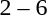<table style="text-align:center">
<tr>
<th width=200></th>
<th width=100></th>
<th width=200></th>
</tr>
<tr>
<td align=right></td>
<td>2 – 6</td>
<td align=left><strong></strong></td>
</tr>
</table>
